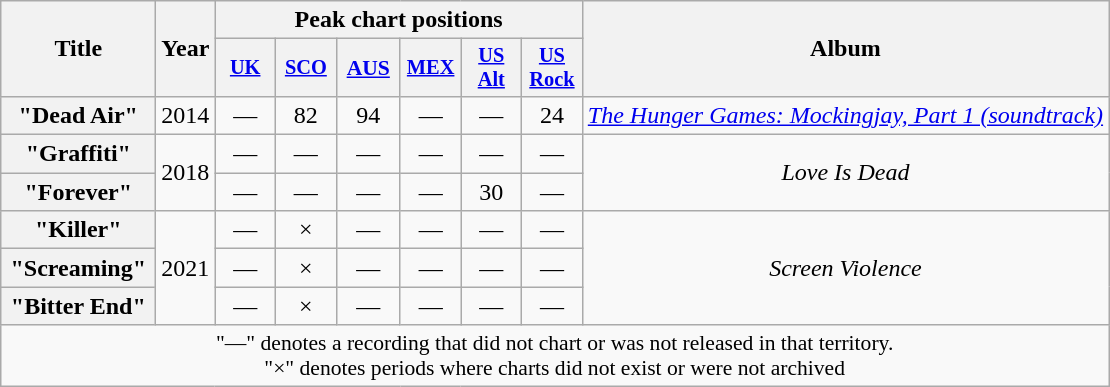<table class="wikitable plainrowheaders" style="text-align:center;">
<tr>
<th scope="col" rowspan="2" style="width:6em;">Title</th>
<th scope="col" rowspan="2" style="width:1em;">Year</th>
<th scope="col" colspan="6">Peak chart positions</th>
<th scope="col" rowspan="2">Album</th>
</tr>
<tr>
<th scope="col" style="width:2.5em;font-size:85%;"><a href='#'>UK</a><br></th>
<th scope="col" style="width:2.5em;font-size:85%;"><a href='#'>SCO</a><br></th>
<th scope="col" style="width:2.5em;font-size:90%;"><a href='#'>AUS</a><br></th>
<th scope="col" style="width:2.5em;font-size:85%;"><a href='#'>MEX</a><br></th>
<th scope="col" style="width:2.5em;font-size:85%;"><a href='#'>US<br>Alt</a><br></th>
<th scope="col" style="width:2.5em;font-size:85%;"><a href='#'>US<br>Rock</a><br></th>
</tr>
<tr>
<th scope="row">"Dead Air"</th>
<td>2014</td>
<td>—</td>
<td>82</td>
<td>94</td>
<td>—</td>
<td>—</td>
<td>24</td>
<td><em><a href='#'>The Hunger Games: Mockingjay, Part 1 (soundtrack)</a></em></td>
</tr>
<tr>
<th scope="row">"Graffiti"</th>
<td rowspan="2">2018</td>
<td>—</td>
<td>—</td>
<td>—</td>
<td>—</td>
<td>—</td>
<td>—</td>
<td rowspan="2"><em>Love Is Dead</em></td>
</tr>
<tr>
<th scope="row">"Forever"</th>
<td>—</td>
<td>—</td>
<td>—</td>
<td>—</td>
<td>30</td>
<td>—</td>
</tr>
<tr>
<th scope="row">"Killer"</th>
<td rowspan="3">2021</td>
<td>—</td>
<td>×</td>
<td>—</td>
<td>—</td>
<td>—</td>
<td>—</td>
<td rowspan="3"><em>Screen Violence</em></td>
</tr>
<tr>
<th scope="row">"Screaming"</th>
<td>—</td>
<td>×</td>
<td>—</td>
<td>—</td>
<td>—</td>
<td>—</td>
</tr>
<tr>
<th scope="row">"Bitter End"</th>
<td>—</td>
<td>×</td>
<td>—</td>
<td>—</td>
<td>—</td>
<td>—</td>
</tr>
<tr>
<td colspan="14" style="font-size:90%">"—" denotes a recording that did not chart or was not released in that territory.<br>"×" denotes periods where charts did not exist or were not archived</td>
</tr>
</table>
